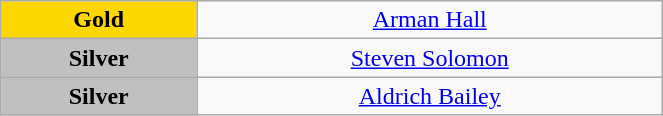<table class="wikitable" style=" text-align:center; " width="35%">
<tr>
<td style="background:gold"><strong>Gold</strong></td>
<td><a href='#'>Arman Hall</a><br><small></small></td>
</tr>
<tr>
<td style="background:silver"><strong>Silver</strong></td>
<td><a href='#'>Steven Solomon</a><br><small></small></td>
</tr>
<tr>
<td style="background:silver"><strong>Silver</strong></td>
<td><a href='#'>Aldrich Bailey</a><br><small></small></td>
</tr>
</table>
